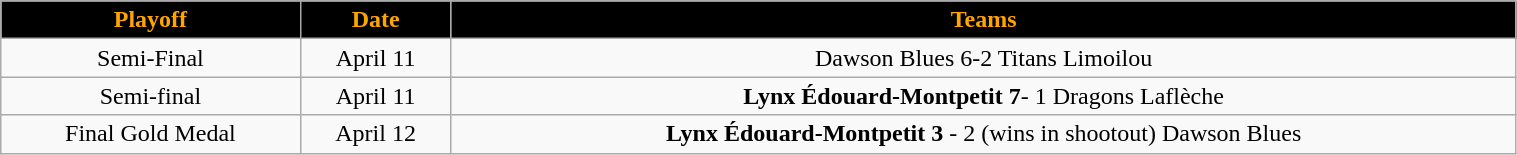<table class="wikitable" width="80%">
<tr align="center"  style="background:black;color:orange;">
<td><strong>Playoff</strong></td>
<td><strong>Date</strong></td>
<td><strong>Teams</strong></td>
</tr>
<tr align="center" bgcolor="">
<td>Semi-Final</td>
<td>April 11</td>
<td>Dawson Blues 6-2 Titans  Limoilou</td>
</tr>
<tr align="center" bgcolor="">
<td>Semi-final</td>
<td>April 11</td>
<td><strong>Lynx  Édouard-Montpetit 7</strong>- 1 Dragons  Laflèche</td>
</tr>
<tr align="center" bgcolor="">
<td>Final Gold Medal </td>
<td>April 12</td>
<td><strong> Lynx Édouard-Montpetit 3</strong> - 2 (wins in shootout)  Dawson Blues</td>
</tr>
</table>
